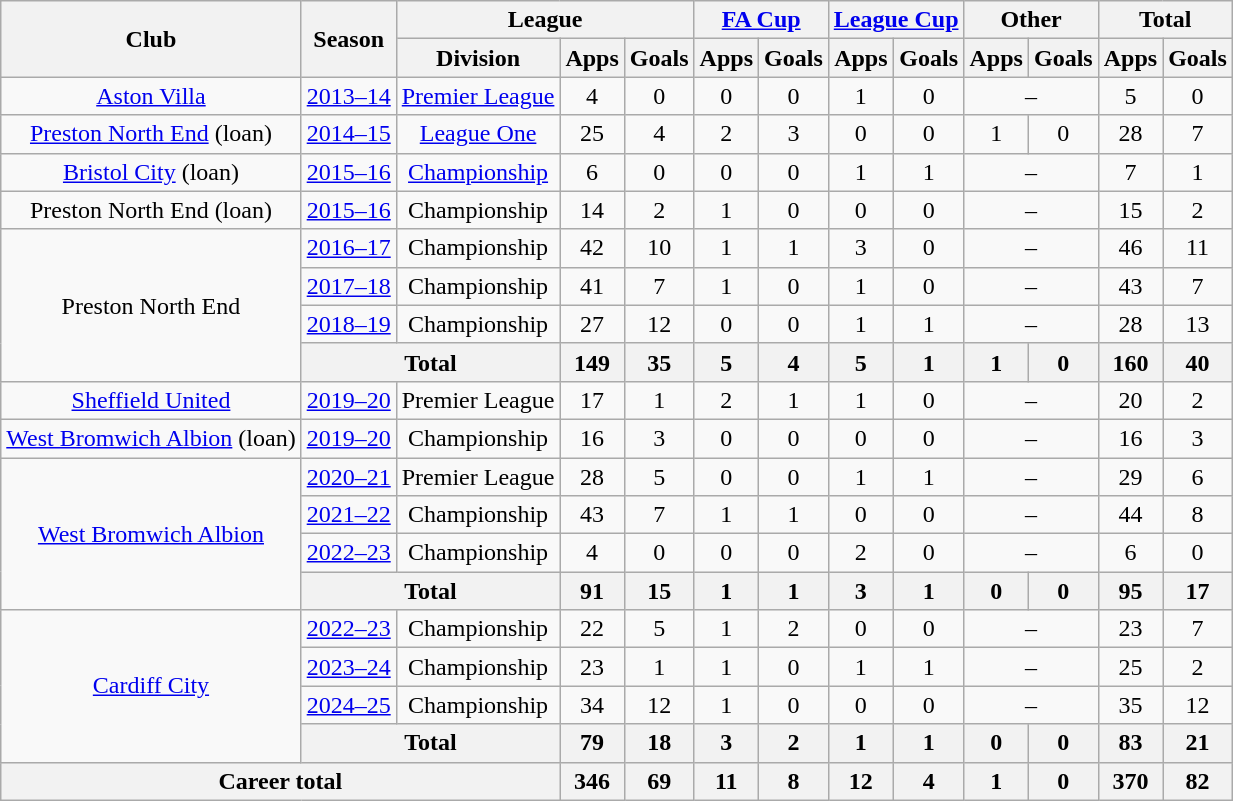<table class="wikitable" style="text-align: center">
<tr>
<th rowspan="2">Club</th>
<th rowspan="2">Season</th>
<th colspan="3">League</th>
<th colspan="2"><a href='#'>FA Cup</a></th>
<th colspan="2"><a href='#'>League Cup</a></th>
<th colspan="2">Other</th>
<th colspan="2">Total</th>
</tr>
<tr>
<th>Division</th>
<th>Apps</th>
<th>Goals</th>
<th>Apps</th>
<th>Goals</th>
<th>Apps</th>
<th>Goals</th>
<th>Apps</th>
<th>Goals</th>
<th>Apps</th>
<th>Goals</th>
</tr>
<tr>
<td><a href='#'>Aston Villa</a></td>
<td><a href='#'>2013–14</a></td>
<td><a href='#'>Premier League</a></td>
<td>4</td>
<td>0</td>
<td>0</td>
<td>0</td>
<td>1</td>
<td>0</td>
<td colspan="2">–</td>
<td>5</td>
<td>0</td>
</tr>
<tr>
<td><a href='#'>Preston North End</a> (loan)</td>
<td><a href='#'>2014–15</a></td>
<td><a href='#'>League One</a></td>
<td>25</td>
<td>4</td>
<td>2</td>
<td>3</td>
<td>0</td>
<td>0</td>
<td>1</td>
<td>0</td>
<td>28</td>
<td>7</td>
</tr>
<tr>
<td><a href='#'>Bristol City</a> (loan)</td>
<td><a href='#'>2015–16</a></td>
<td><a href='#'>Championship</a></td>
<td>6</td>
<td>0</td>
<td>0</td>
<td>0</td>
<td>1</td>
<td>1</td>
<td colspan="2">–</td>
<td>7</td>
<td>1</td>
</tr>
<tr>
<td>Preston North End (loan)</td>
<td><a href='#'>2015–16</a></td>
<td>Championship</td>
<td>14</td>
<td>2</td>
<td>1</td>
<td>0</td>
<td>0</td>
<td>0</td>
<td colspan="2">–</td>
<td>15</td>
<td>2</td>
</tr>
<tr>
<td rowspan="4">Preston North End</td>
<td><a href='#'>2016–17</a></td>
<td>Championship</td>
<td>42</td>
<td>10</td>
<td>1</td>
<td>1</td>
<td>3</td>
<td>0</td>
<td colspan="2">–</td>
<td>46</td>
<td>11</td>
</tr>
<tr>
<td><a href='#'>2017–18</a></td>
<td>Championship</td>
<td>41</td>
<td>7</td>
<td>1</td>
<td>0</td>
<td>1</td>
<td>0</td>
<td colspan="2">–</td>
<td>43</td>
<td>7</td>
</tr>
<tr>
<td><a href='#'>2018–19</a></td>
<td>Championship</td>
<td>27</td>
<td>12</td>
<td>0</td>
<td>0</td>
<td>1</td>
<td>1</td>
<td colspan="2">–</td>
<td>28</td>
<td>13</td>
</tr>
<tr>
<th colspan="2">Total</th>
<th>149</th>
<th>35</th>
<th>5</th>
<th>4</th>
<th>5</th>
<th>1</th>
<th>1</th>
<th>0</th>
<th>160</th>
<th>40</th>
</tr>
<tr>
<td><a href='#'>Sheffield United</a></td>
<td><a href='#'>2019–20</a></td>
<td>Premier League</td>
<td>17</td>
<td>1</td>
<td>2</td>
<td>1</td>
<td>1</td>
<td>0</td>
<td colspan="2">–</td>
<td>20</td>
<td>2</td>
</tr>
<tr>
<td><a href='#'>West Bromwich Albion</a> (loan)</td>
<td><a href='#'>2019–20</a></td>
<td>Championship</td>
<td>16</td>
<td>3</td>
<td>0</td>
<td>0</td>
<td>0</td>
<td>0</td>
<td colspan="2">–</td>
<td>16</td>
<td>3</td>
</tr>
<tr>
<td rowspan="4"><a href='#'>West Bromwich Albion</a></td>
<td><a href='#'>2020–21</a></td>
<td>Premier League</td>
<td>28</td>
<td>5</td>
<td>0</td>
<td>0</td>
<td>1</td>
<td>1</td>
<td colspan="2">–</td>
<td>29</td>
<td>6</td>
</tr>
<tr>
<td><a href='#'>2021–22</a></td>
<td>Championship</td>
<td>43</td>
<td>7</td>
<td>1</td>
<td>1</td>
<td>0</td>
<td>0</td>
<td colspan="2">–</td>
<td>44</td>
<td>8</td>
</tr>
<tr>
<td><a href='#'>2022–23</a></td>
<td>Championship</td>
<td>4</td>
<td>0</td>
<td>0</td>
<td>0</td>
<td>2</td>
<td>0</td>
<td colspan="2">–</td>
<td>6</td>
<td>0</td>
</tr>
<tr>
<th colspan="2">Total</th>
<th>91</th>
<th>15</th>
<th>1</th>
<th>1</th>
<th>3</th>
<th>1</th>
<th>0</th>
<th>0</th>
<th>95</th>
<th>17</th>
</tr>
<tr>
<td rowspan="4"><a href='#'>Cardiff City</a></td>
<td><a href='#'>2022–23</a></td>
<td>Championship</td>
<td>22</td>
<td>5</td>
<td>1</td>
<td>2</td>
<td>0</td>
<td>0</td>
<td colspan="2">–</td>
<td>23</td>
<td>7</td>
</tr>
<tr>
<td><a href='#'>2023–24</a></td>
<td>Championship</td>
<td>23</td>
<td>1</td>
<td>1</td>
<td>0</td>
<td>1</td>
<td>1</td>
<td colspan="2">–</td>
<td>25</td>
<td>2</td>
</tr>
<tr>
<td><a href='#'>2024–25</a></td>
<td>Championship</td>
<td>34</td>
<td>12</td>
<td>1</td>
<td>0</td>
<td>0</td>
<td>0</td>
<td colspan="2">–</td>
<td>35</td>
<td>12</td>
</tr>
<tr>
<th colspan="2">Total</th>
<th>79</th>
<th>18</th>
<th>3</th>
<th>2</th>
<th>1</th>
<th>1</th>
<th>0</th>
<th>0</th>
<th>83</th>
<th>21</th>
</tr>
<tr>
<th colspan="3">Career total</th>
<th>346</th>
<th>69</th>
<th>11</th>
<th>8</th>
<th>12</th>
<th>4</th>
<th>1</th>
<th>0</th>
<th>370</th>
<th>82</th>
</tr>
</table>
